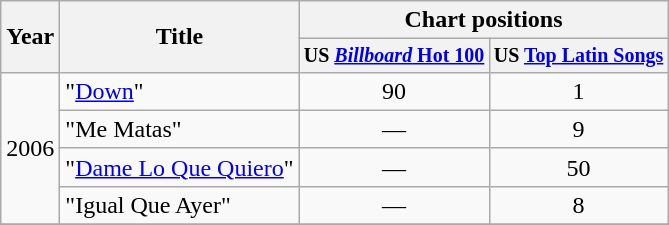<table class="wikitable" style="text-align: center;">
<tr style="text-align: left;">
<th rowspan="2">Year</th>
<th rowspan="2">Title</th>
<th colspan="21">Chart positions</th>
</tr>
<tr style="font-size: smaller;">
<th>US <a href='#'><em>Billboard</em> Hot 100</a></th>
<th>US <a href='#'>Top Latin Songs</a></th>
</tr>
<tr>
<td style="text-align: left;" rowspan="4">2006</td>
<td style="text-align: left;">"<a href='#'>Down</a>"</td>
<td>90</td>
<td>1</td>
</tr>
<tr>
<td style="text-align: left;">"Me Matas"</td>
<td>—</td>
<td>9</td>
</tr>
<tr>
<td style="text-align: left;">"<a href='#'>Dame Lo Que Quiero</a>"</td>
<td>—</td>
<td>50</td>
</tr>
<tr>
<td style="text-align: left;">"Igual Que Ayer"</td>
<td>—</td>
<td>8</td>
</tr>
<tr>
</tr>
</table>
